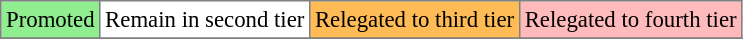<table style="font-size: 95%; border: gray solid 1px; border-collapse: collapse;text-align:center;" cellspacing="0" cellpadding="3" border="1" bgcolor="#f7f8ff">
<tr>
<td bgcolor="lightgreen" align="left">Promoted</td>
<td bgcolor="#FFFFFF" align="left">Remain in second tier</td>
<td bgcolor="#FFBB55" align="left">Relegated to third tier</td>
<td bgcolor="#FFBBBB" align="left">Relegated to fourth tier</td>
</tr>
<tr>
</tr>
</table>
